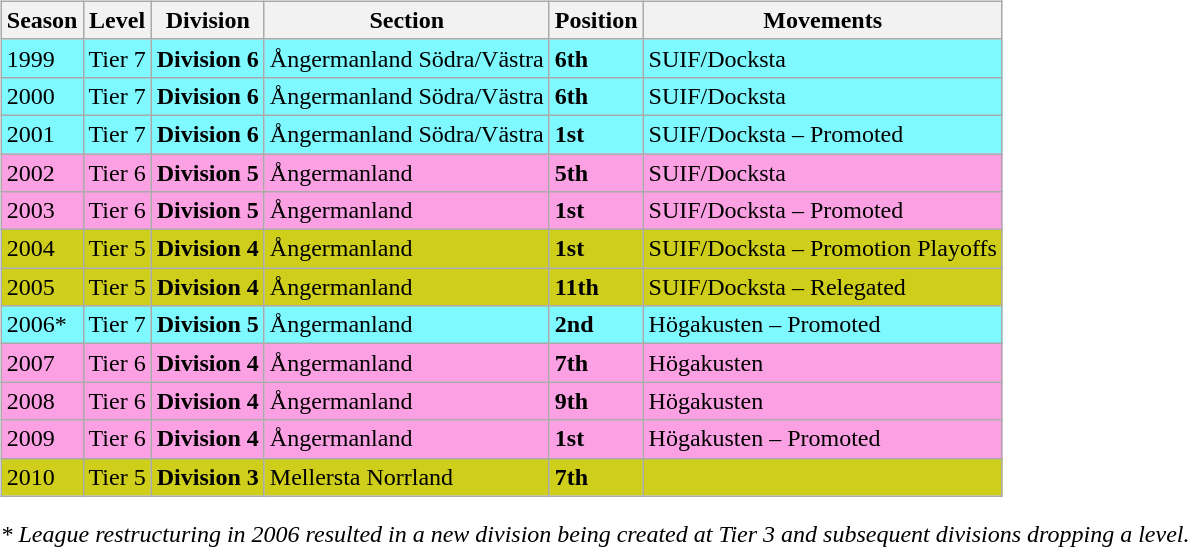<table>
<tr>
<td valign="top" width=0%><br><table class="wikitable">
<tr style="background:#f0f6fa;">
<th><strong>Season</strong></th>
<th><strong>Level</strong></th>
<th><strong>Division</strong></th>
<th><strong>Section</strong></th>
<th><strong>Position</strong></th>
<th><strong>Movements</strong></th>
</tr>
<tr>
<td style="background:#7DF9FF;">1999</td>
<td style="background:#7DF9FF;">Tier 7</td>
<td style="background:#7DF9FF;"><strong>Division 6</strong></td>
<td style="background:#7DF9FF;">Ångermanland Södra/Västra</td>
<td style="background:#7DF9FF;"><strong>6th</strong></td>
<td style="background:#7DF9FF;">SUIF/Docksta</td>
</tr>
<tr>
<td style="background:#7DF9FF;">2000</td>
<td style="background:#7DF9FF;">Tier 7</td>
<td style="background:#7DF9FF;"><strong>Division 6</strong></td>
<td style="background:#7DF9FF;">Ångermanland Södra/Västra</td>
<td style="background:#7DF9FF;"><strong>6th</strong></td>
<td style="background:#7DF9FF;">SUIF/Docksta</td>
</tr>
<tr>
<td style="background:#7DF9FF;">2001</td>
<td style="background:#7DF9FF;">Tier 7</td>
<td style="background:#7DF9FF;"><strong>Division 6</strong></td>
<td style="background:#7DF9FF;">Ångermanland Södra/Västra</td>
<td style="background:#7DF9FF;"><strong>1st</strong></td>
<td style="background:#7DF9FF;">SUIF/Docksta – Promoted</td>
</tr>
<tr>
<td style="background:#FBA0E3;">2002</td>
<td style="background:#FBA0E3;">Tier 6</td>
<td style="background:#FBA0E3;"><strong>Division 5</strong></td>
<td style="background:#FBA0E3;">Ångermanland</td>
<td style="background:#FBA0E3;"><strong>5th</strong></td>
<td style="background:#FBA0E3;">SUIF/Docksta</td>
</tr>
<tr>
<td style="background:#FBA0E3;">2003</td>
<td style="background:#FBA0E3;">Tier 6</td>
<td style="background:#FBA0E3;"><strong>Division 5</strong></td>
<td style="background:#FBA0E3;">Ångermanland</td>
<td style="background:#FBA0E3;"><strong>1st</strong></td>
<td style="background:#FBA0E3;">SUIF/Docksta – Promoted</td>
</tr>
<tr>
<td style="background:#CECE1B;">2004</td>
<td style="background:#CECE1B;">Tier 5</td>
<td style="background:#CECE1B;"><strong>Division 4</strong></td>
<td style="background:#CECE1B;">Ångermanland</td>
<td style="background:#CECE1B;"><strong>1st</strong></td>
<td style="background:#CECE1B;">SUIF/Docksta – Promotion Playoffs</td>
</tr>
<tr>
<td style="background:#CECE1B;">2005</td>
<td style="background:#CECE1B;">Tier 5</td>
<td style="background:#CECE1B;"><strong>Division 4</strong></td>
<td style="background:#CECE1B;">Ångermanland</td>
<td style="background:#CECE1B;"><strong>11th</strong></td>
<td style="background:#CECE1B;">SUIF/Docksta – Relegated</td>
</tr>
<tr>
<td style="background:#7DF9FF;">2006*</td>
<td style="background:#7DF9FF;">Tier 7</td>
<td style="background:#7DF9FF;"><strong>Division 5</strong></td>
<td style="background:#7DF9FF;">Ångermanland</td>
<td style="background:#7DF9FF;"><strong>2nd</strong></td>
<td style="background:#7DF9FF;">Högakusten – Promoted</td>
</tr>
<tr>
<td style="background:#FBA0E3;">2007</td>
<td style="background:#FBA0E3;">Tier 6</td>
<td style="background:#FBA0E3;"><strong>Division 4</strong></td>
<td style="background:#FBA0E3;">Ångermanland</td>
<td style="background:#FBA0E3;"><strong>7th</strong></td>
<td style="background:#FBA0E3;">Högakusten</td>
</tr>
<tr>
<td style="background:#FBA0E3;">2008</td>
<td style="background:#FBA0E3;">Tier 6</td>
<td style="background:#FBA0E3;"><strong>Division 4</strong></td>
<td style="background:#FBA0E3;">Ångermanland</td>
<td style="background:#FBA0E3;"><strong>9th</strong></td>
<td style="background:#FBA0E3;">Högakusten</td>
</tr>
<tr>
<td style="background:#FBA0E3;">2009</td>
<td style="background:#FBA0E3;">Tier 6</td>
<td style="background:#FBA0E3;"><strong>Division 4</strong></td>
<td style="background:#FBA0E3;">Ångermanland</td>
<td style="background:#FBA0E3;"><strong>1st</strong></td>
<td style="background:#FBA0E3;">Högakusten – Promoted</td>
</tr>
<tr>
<td style="background:#CECE1B;">2010</td>
<td style="background:#CECE1B;">Tier 5</td>
<td style="background:#CECE1B;"><strong>Division 3</strong></td>
<td style="background:#CECE1B;">Mellersta Norrland</td>
<td style="background:#CECE1B;"><strong>7th</strong></td>
<td style="background:#CECE1B;"></td>
</tr>
</table>
<em>* League restructuring in 2006 resulted in a new division being created at Tier 3 and subsequent divisions dropping a level.</em> 


</td>
</tr>
</table>
